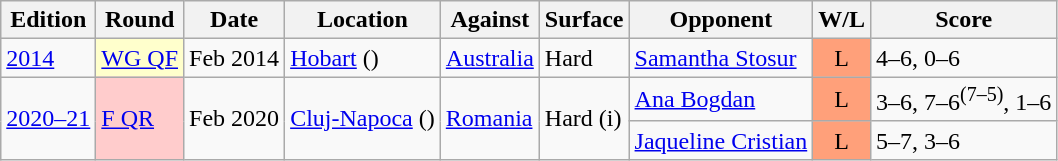<table class="wikitable">
<tr>
<th>Edition</th>
<th>Round</th>
<th>Date</th>
<th>Location</th>
<th>Against</th>
<th>Surface</th>
<th>Opponent</th>
<th>W/L</th>
<th>Score</th>
</tr>
<tr>
<td><a href='#'>2014</a></td>
<td bgcolor="ffffcc"><a href='#'>WG QF</a></td>
<td>Feb 2014</td>
<td><a href='#'>Hobart</a> ()</td>
<td> <a href='#'>Australia</a></td>
<td>Hard</td>
<td><a href='#'>Samantha Stosur</a></td>
<td align="center" bgcolor="FFA07A">L</td>
<td>4–6, 0–6</td>
</tr>
<tr>
<td rowspan="2"><a href='#'>2020–21</a></td>
<td rowspan="2" bgcolor="ffcccc"><a href='#'>F QR</a></td>
<td rowspan="2">Feb 2020</td>
<td rowspan="2"><a href='#'>Cluj-Napoca</a> ()</td>
<td rowspan="2"> <a href='#'>Romania</a></td>
<td rowspan="2">Hard (i)</td>
<td><a href='#'>Ana Bogdan</a></td>
<td align="center" bgcolor="FFA07A">L</td>
<td>3–6, 7–6<sup>(7–5)</sup>, 1–6</td>
</tr>
<tr>
<td><a href='#'>Jaqueline Cristian</a></td>
<td align="center" bgcolor="FFA07A">L</td>
<td>5–7, 3–6</td>
</tr>
</table>
